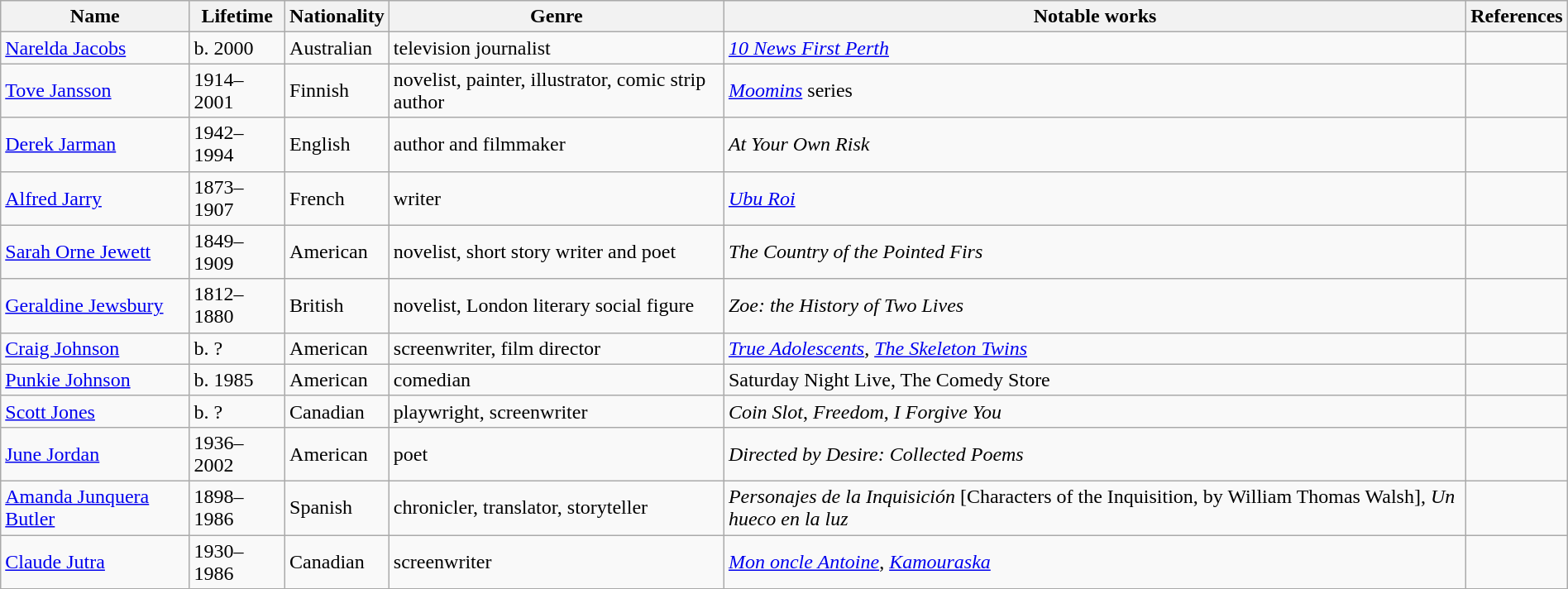<table class="wikitable" style="width:100%;">
<tr>
<th>Name</th>
<th>Lifetime</th>
<th>Nationality</th>
<th>Genre</th>
<th>Notable works</th>
<th>References</th>
</tr>
<tr>
<td><a href='#'>Narelda Jacobs</a></td>
<td>b. 2000</td>
<td>Australian</td>
<td>television journalist</td>
<td><em><a href='#'>10 News First Perth</a></em></td>
<td></td>
</tr>
<tr>
<td><a href='#'>Tove Jansson</a></td>
<td>1914–2001</td>
<td>Finnish</td>
<td>novelist, painter, illustrator, comic strip author</td>
<td><a href='#'><em>Moomins</em></a> series</td>
<td></td>
</tr>
<tr>
<td><a href='#'>Derek Jarman</a></td>
<td>1942–1994</td>
<td>English</td>
<td>author and filmmaker</td>
<td><em>At Your Own Risk</em></td>
<td></td>
</tr>
<tr>
<td><a href='#'>Alfred Jarry</a></td>
<td>1873–1907</td>
<td>French</td>
<td>writer</td>
<td><em><a href='#'>Ubu Roi</a></em></td>
<td></td>
</tr>
<tr>
<td><a href='#'>Sarah Orne Jewett</a></td>
<td>1849–1909</td>
<td>American</td>
<td>novelist, short story writer and poet</td>
<td><em>The Country of the Pointed Firs</em></td>
<td></td>
</tr>
<tr>
<td><a href='#'>Geraldine Jewsbury</a></td>
<td>1812–1880</td>
<td>British</td>
<td>novelist, London literary social figure</td>
<td><em>Zoe: the History of Two Lives</em></td>
<td></td>
</tr>
<tr>
<td><a href='#'>Craig Johnson</a></td>
<td>b. ?</td>
<td>American</td>
<td>screenwriter, film director</td>
<td><em><a href='#'>True Adolescents</a></em>, <em><a href='#'>The Skeleton Twins</a></em></td>
<td></td>
</tr>
<tr>
<td><a href='#'>Punkie Johnson</a></td>
<td>b. 1985</td>
<td>American</td>
<td>comedian</td>
<td>Saturday Night Live, The Comedy Store</td>
<td></td>
</tr>
<tr>
<td><a href='#'>Scott Jones</a></td>
<td>b. ?</td>
<td>Canadian</td>
<td>playwright, screenwriter</td>
<td><em>Coin Slot</em>, <em>Freedom</em>, <em>I Forgive You</em></td>
<td></td>
</tr>
<tr>
<td><a href='#'>June Jordan</a></td>
<td>1936–2002</td>
<td>American</td>
<td>poet</td>
<td><em>Directed by Desire: Collected Poems</em></td>
<td></td>
</tr>
<tr>
<td><a href='#'>Amanda Junquera Butler</a></td>
<td>1898–1986</td>
<td>Spanish</td>
<td>chronicler, translator, storyteller</td>
<td><em>Personajes de la Inquisición</em> [Characters of the Inquisition, by William Thomas Walsh], <em>Un hueco en la luz</em></td>
<td></td>
</tr>
<tr>
<td><a href='#'>Claude Jutra</a></td>
<td>1930–1986</td>
<td>Canadian</td>
<td>screenwriter</td>
<td><em><a href='#'>Mon oncle Antoine</a></em>, <em><a href='#'>Kamouraska</a></em></td>
<td></td>
</tr>
</table>
